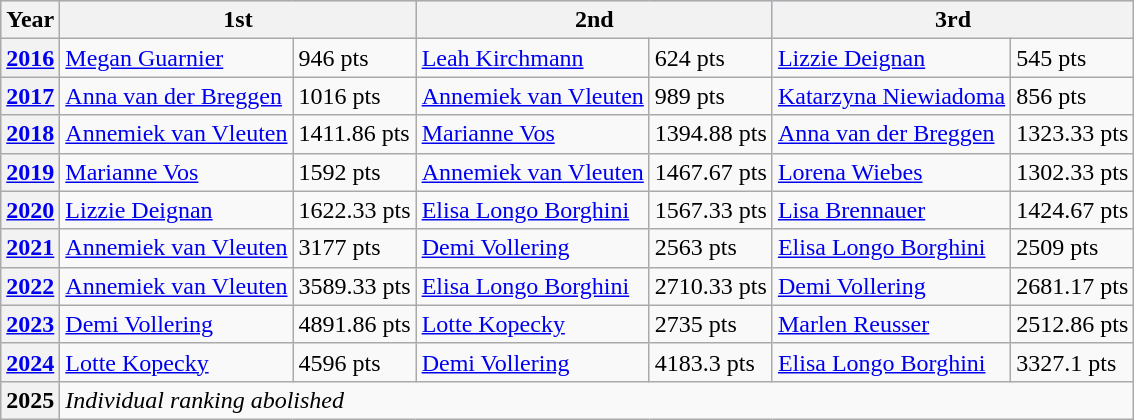<table class="wikitable">
<tr style="background:#ccf;">
<th>Year</th>
<th colspan=2>1st</th>
<th colspan=2>2nd</th>
<th colspan=2>3rd</th>
</tr>
<tr>
<th><a href='#'>2016</a></th>
<td align=left> <a href='#'>Megan Guarnier</a> <br> </td>
<td>946 pts</td>
<td align=left> <a href='#'>Leah Kirchmann</a> <br> </td>
<td>624 pts</td>
<td align=left> <a href='#'>Lizzie Deignan</a> <br> </td>
<td>545 pts</td>
</tr>
<tr>
<th><a href='#'>2017</a></th>
<td align=left> <a href='#'>Anna van der Breggen</a> <br> </td>
<td>1016 pts</td>
<td align=left> <a href='#'>Annemiek van Vleuten</a> <br> </td>
<td>989 pts</td>
<td align=left> <a href='#'>Katarzyna Niewiadoma</a> <br> </td>
<td>856 pts</td>
</tr>
<tr>
<th><a href='#'>2018</a></th>
<td align=left> <a href='#'>Annemiek van Vleuten</a><br> </td>
<td>1411.86 pts</td>
<td align=left> <a href='#'>Marianne Vos</a> <br>  </td>
<td>1394.88 pts</td>
<td align=left> <a href='#'>Anna van der Breggen</a> <br> </td>
<td>1323.33 pts</td>
</tr>
<tr>
<th><a href='#'>2019</a></th>
<td align=left> <a href='#'>Marianne Vos</a> <br> </td>
<td>1592 pts</td>
<td align=left> <a href='#'>Annemiek van Vleuten</a> <br> </td>
<td>1467.67 pts</td>
<td align=left> <a href='#'>Lorena Wiebes</a> <br> </td>
<td>1302.33 pts</td>
</tr>
<tr>
<th><a href='#'>2020</a></th>
<td align=left> <a href='#'>Lizzie Deignan</a> <br> </td>
<td>1622.33 pts</td>
<td align=left> <a href='#'>Elisa Longo Borghini</a> <br> </td>
<td>1567.33 pts</td>
<td align=left> <a href='#'>Lisa Brennauer</a> <br> </td>
<td>1424.67 pts</td>
</tr>
<tr>
<th><a href='#'>2021</a></th>
<td align=left> <a href='#'>Annemiek van Vleuten</a> <br> </td>
<td>3177 pts</td>
<td align=left> <a href='#'>Demi Vollering</a> <br> </td>
<td>2563 pts</td>
<td align=left> <a href='#'>Elisa Longo Borghini</a> <br> </td>
<td>2509 pts</td>
</tr>
<tr>
<th><a href='#'>2022</a></th>
<td align=left> <a href='#'>Annemiek van Vleuten</a> <br> </td>
<td>3589.33 pts</td>
<td align=left> <a href='#'>Elisa Longo Borghini</a> <br> </td>
<td>2710.33 pts</td>
<td align=left> <a href='#'>Demi Vollering</a> <br> </td>
<td>2681.17 pts</td>
</tr>
<tr>
<th><a href='#'>2023</a></th>
<td align=left> <a href='#'>Demi Vollering</a> <br> </td>
<td>4891.86 pts</td>
<td align=left> <a href='#'>Lotte Kopecky</a> <br> </td>
<td>2735 pts</td>
<td align=left> <a href='#'>Marlen Reusser</a> <br> </td>
<td>2512.86 pts</td>
</tr>
<tr>
<th><a href='#'>2024</a></th>
<td align=left> <a href='#'>Lotte Kopecky</a> <br> </td>
<td>4596 pts</td>
<td align=left> <a href='#'>Demi Vollering</a> <br> </td>
<td>4183.3 pts</td>
<td align=left> <a href='#'>Elisa Longo Borghini</a> <br> </td>
<td>3327.1 pts</td>
</tr>
<tr>
<th>2025</th>
<td colspan="6"><em>Individual ranking abolished</em></td>
</tr>
</table>
